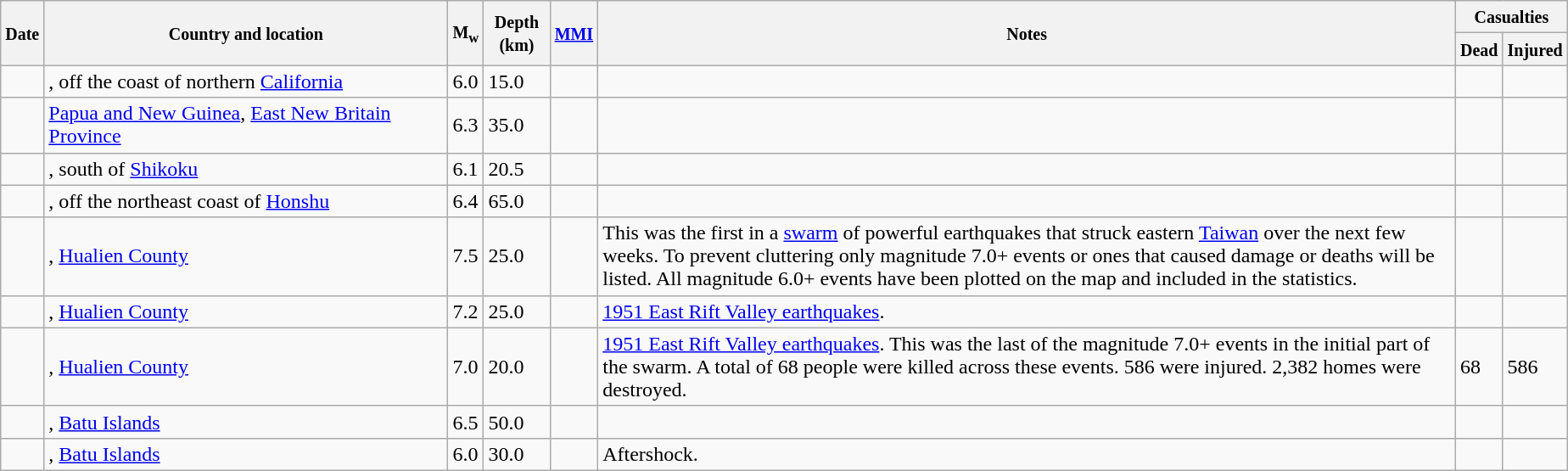<table class="wikitable sortable sort-under" style="border:1px black; margin-left:1em;">
<tr>
<th rowspan="2"><small>Date</small></th>
<th rowspan="2" style="width: 310px"><small>Country and location</small></th>
<th rowspan="2"><small>M<sub>w</sub></small></th>
<th rowspan="2"><small>Depth (km)</small></th>
<th rowspan="2"><small><a href='#'>MMI</a></small></th>
<th rowspan="2" class="unsortable"><small>Notes</small></th>
<th colspan="2"><small>Casualties</small></th>
</tr>
<tr>
<th><small>Dead</small></th>
<th><small>Injured</small></th>
</tr>
<tr>
<td></td>
<td>, off the coast of northern <a href='#'>California</a></td>
<td>6.0</td>
<td>15.0</td>
<td></td>
<td></td>
<td></td>
<td></td>
</tr>
<tr>
<td></td>
<td> <a href='#'>Papua and New Guinea</a>, <a href='#'>East New Britain Province</a></td>
<td>6.3</td>
<td>35.0</td>
<td></td>
<td></td>
<td></td>
<td></td>
</tr>
<tr>
<td></td>
<td>, south of <a href='#'>Shikoku</a></td>
<td>6.1</td>
<td>20.5</td>
<td></td>
<td></td>
<td></td>
<td></td>
</tr>
<tr>
<td></td>
<td>, off the northeast coast of <a href='#'>Honshu</a></td>
<td>6.4</td>
<td>65.0</td>
<td></td>
<td></td>
<td></td>
<td></td>
</tr>
<tr>
<td></td>
<td>, <a href='#'>Hualien County</a></td>
<td>7.5</td>
<td>25.0</td>
<td></td>
<td>This was the first in a <a href='#'>swarm</a> of powerful earthquakes that struck eastern <a href='#'>Taiwan</a> over the next few weeks. To prevent cluttering only magnitude 7.0+ events or ones that caused damage or deaths will be listed. All magnitude 6.0+ events have been plotted on the map and included in the statistics.</td>
<td></td>
<td></td>
</tr>
<tr>
<td></td>
<td>, <a href='#'>Hualien County</a></td>
<td>7.2</td>
<td>25.0</td>
<td></td>
<td><a href='#'>1951 East Rift Valley earthquakes</a>.</td>
<td></td>
<td></td>
</tr>
<tr>
<td></td>
<td>, <a href='#'>Hualien County</a></td>
<td>7.0</td>
<td>20.0</td>
<td></td>
<td><a href='#'>1951 East Rift Valley earthquakes</a>. This was the last of the magnitude 7.0+ events in the initial part of the swarm. A total of 68 people were killed across these events. 586 were injured. 2,382 homes were destroyed.</td>
<td>68</td>
<td>586</td>
</tr>
<tr>
<td></td>
<td>, <a href='#'>Batu Islands</a></td>
<td>6.5</td>
<td>50.0</td>
<td></td>
<td></td>
<td></td>
<td></td>
</tr>
<tr>
<td></td>
<td>, <a href='#'>Batu Islands</a></td>
<td>6.0</td>
<td>30.0</td>
<td></td>
<td>Aftershock.</td>
<td></td>
<td></td>
</tr>
</table>
